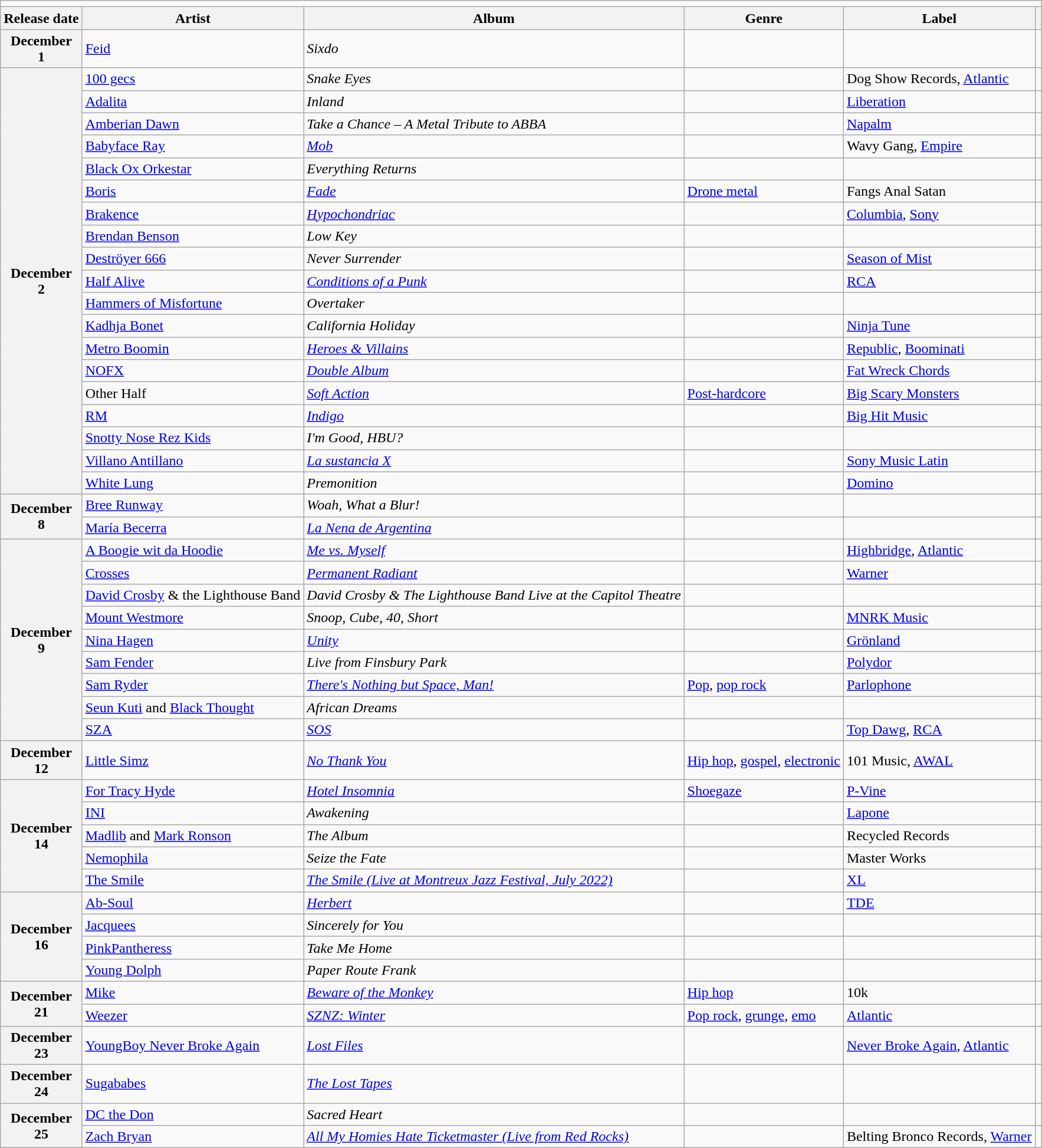<table class="wikitable plainrowheaders">
<tr>
<td colspan="6" style="text-align:center;"></td>
</tr>
<tr>
<th scope="col">Release date</th>
<th scope="col">Artist</th>
<th scope="col">Album</th>
<th scope="col">Genre</th>
<th scope="col">Label</th>
<th scope="col"></th>
</tr>
<tr>
<th scope="row" style="text-align:center;">December<br>1</th>
<td><a href='#'>Feid</a></td>
<td><em>Sixdo</em></td>
<td></td>
<td></td>
<td></td>
</tr>
<tr>
<th scope="row" rowspan="19" style="text-align:center;">December<br>2</th>
<td><a href='#'>100 gecs</a></td>
<td><em>Snake Eyes</em></td>
<td></td>
<td>Dog Show Records, <a href='#'>Atlantic</a></td>
<td></td>
</tr>
<tr>
<td><a href='#'>Adalita</a></td>
<td><em>Inland</em></td>
<td></td>
<td><a href='#'>Liberation</a></td>
<td></td>
</tr>
<tr>
<td><a href='#'>Amberian Dawn</a></td>
<td><em>Take a Chance – A Metal Tribute to ABBA</em></td>
<td></td>
<td><a href='#'>Napalm</a></td>
<td></td>
</tr>
<tr>
<td><a href='#'>Babyface Ray</a></td>
<td><em><a href='#'>Mob</a></em></td>
<td></td>
<td>Wavy Gang, <a href='#'>Empire</a></td>
<td></td>
</tr>
<tr>
<td><a href='#'>Black Ox Orkestar</a></td>
<td><em>Everything Returns</em></td>
<td></td>
<td></td>
<td></td>
</tr>
<tr>
<td><a href='#'>Boris</a></td>
<td><em><a href='#'>Fade</a></em></td>
<td><a href='#'>Drone metal</a></td>
<td>Fangs Anal Satan</td>
<td></td>
</tr>
<tr>
<td><a href='#'>Brakence</a></td>
<td><em><a href='#'>Hypochondriac</a></em></td>
<td></td>
<td><a href='#'>Columbia</a>, <a href='#'>Sony</a></td>
<td></td>
</tr>
<tr>
<td><a href='#'>Brendan Benson</a></td>
<td><em>Low Key</em></td>
<td></td>
<td></td>
<td></td>
</tr>
<tr>
<td><a href='#'>Deströyer 666</a></td>
<td><em>Never Surrender</em></td>
<td></td>
<td><a href='#'>Season of Mist</a></td>
<td></td>
</tr>
<tr>
<td><a href='#'>Half Alive</a></td>
<td><em><a href='#'>Conditions of a Punk</a></em></td>
<td></td>
<td><a href='#'>RCA</a></td>
<td></td>
</tr>
<tr>
<td><a href='#'>Hammers of Misfortune</a></td>
<td><em>Overtaker</em></td>
<td></td>
<td></td>
<td></td>
</tr>
<tr>
<td><a href='#'>Kadhja Bonet</a></td>
<td><em>California Holiday</em></td>
<td></td>
<td><a href='#'>Ninja Tune</a></td>
<td></td>
</tr>
<tr>
<td><a href='#'>Metro Boomin</a></td>
<td><em><a href='#'>Heroes & Villains</a></em></td>
<td></td>
<td><a href='#'>Republic</a>, <a href='#'>Boominati</a></td>
<td></td>
</tr>
<tr>
<td><a href='#'>NOFX</a></td>
<td><em><a href='#'>Double Album</a></em></td>
<td></td>
<td><a href='#'>Fat Wreck Chords</a></td>
<td></td>
</tr>
<tr>
<td>Other Half</td>
<td><em><a href='#'>Soft Action</a></em></td>
<td><a href='#'>Post-hardcore</a></td>
<td><a href='#'>Big Scary Monsters</a></td>
<td></td>
</tr>
<tr>
<td><a href='#'>RM</a></td>
<td><em><a href='#'>Indigo</a></em></td>
<td></td>
<td><a href='#'>Big Hit Music</a></td>
<td></td>
</tr>
<tr>
<td><a href='#'>Snotty Nose Rez Kids</a></td>
<td><em>I'm Good, HBU?</em></td>
<td></td>
<td></td>
<td></td>
</tr>
<tr>
<td><a href='#'>Villano Antillano</a></td>
<td><em><a href='#'>La sustancia X</a></em></td>
<td></td>
<td><a href='#'>Sony Music Latin</a></td>
<td></td>
</tr>
<tr>
<td><a href='#'>White Lung</a></td>
<td><em>Premonition</em></td>
<td></td>
<td><a href='#'>Domino</a></td>
<td></td>
</tr>
<tr>
<th scope="row" rowspan="2" style="text-align:center;">December<br>8</th>
<td><a href='#'>Bree Runway</a></td>
<td><em>Woah, What a Blur!</em></td>
<td></td>
<td></td>
<td></td>
</tr>
<tr>
<td><a href='#'>María Becerra</a></td>
<td><em><a href='#'>La Nena de Argentina</a></em></td>
<td></td>
<td></td>
<td></td>
</tr>
<tr>
<th scope="row" rowspan="9" style="text-align:center;">December<br>9</th>
<td><a href='#'>A Boogie wit da Hoodie</a></td>
<td><em><a href='#'>Me vs. Myself</a></em></td>
<td></td>
<td><a href='#'>Highbridge</a>, <a href='#'>Atlantic</a></td>
<td></td>
</tr>
<tr>
<td><a href='#'>Crosses</a></td>
<td><em><a href='#'>Permanent Radiant</a></em></td>
<td></td>
<td><a href='#'>Warner</a></td>
<td></td>
</tr>
<tr>
<td><a href='#'>David Crosby</a> & the Lighthouse Band</td>
<td><em>David Crosby & The Lighthouse Band Live at the Capitol Theatre</em></td>
<td></td>
<td></td>
<td></td>
</tr>
<tr>
<td><a href='#'>Mount Westmore</a></td>
<td><em>Snoop, Cube, 40, Short</em></td>
<td></td>
<td><a href='#'>MNRK Music</a></td>
<td></td>
</tr>
<tr>
<td><a href='#'>Nina Hagen</a></td>
<td><em><a href='#'>Unity</a></em></td>
<td></td>
<td><a href='#'>Grönland</a></td>
<td></td>
</tr>
<tr>
<td><a href='#'>Sam Fender</a></td>
<td><em>Live from Finsbury Park</em></td>
<td></td>
<td><a href='#'>Polydor</a></td>
<td></td>
</tr>
<tr>
<td><a href='#'>Sam Ryder</a></td>
<td><em><a href='#'>There's Nothing but Space, Man!</a></em></td>
<td><a href='#'>Pop</a>, <a href='#'>pop rock</a></td>
<td><a href='#'>Parlophone</a></td>
<td></td>
</tr>
<tr>
<td><a href='#'>Seun Kuti</a> and <a href='#'>Black Thought</a></td>
<td><em>African Dreams</em></td>
<td></td>
<td></td>
<td></td>
</tr>
<tr>
<td><a href='#'>SZA</a></td>
<td><em><a href='#'>SOS</a></em></td>
<td></td>
<td><a href='#'>Top Dawg</a>, <a href='#'>RCA</a></td>
<td></td>
</tr>
<tr>
<th scope="row" style="text-align:center;">December<br>12</th>
<td><a href='#'>Little Simz</a></td>
<td><em><a href='#'>No Thank You</a></em></td>
<td><a href='#'>Hip hop</a>, <a href='#'>gospel</a>, <a href='#'>electronic</a></td>
<td>101 Music, <a href='#'>AWAL</a></td>
<td></td>
</tr>
<tr>
<th scope="row" rowspan="5" style="text-align:center;">December<br>14</th>
<td><a href='#'>For Tracy Hyde</a></td>
<td><em><a href='#'>Hotel Insomnia</a></em></td>
<td><a href='#'>Shoegaze</a></td>
<td><a href='#'>P-Vine</a></td>
<td></td>
</tr>
<tr>
<td>‌<a href='#'>INI</a></td>
<td><em>Awakening</em></td>
<td>‌‌</td>
<td><a href='#'>Lapone</a></td>
<td></td>
</tr>
<tr>
<td><a href='#'>Madlib</a> and <a href='#'>Mark Ronson</a></td>
<td><em>The Album</em></td>
<td></td>
<td>Recycled Records</td>
<td></td>
</tr>
<tr>
<td><a href='#'>Nemophila</a></td>
<td><em>Seize the Fate</em></td>
<td></td>
<td>Master Works</td>
<td></td>
</tr>
<tr>
<td><a href='#'>The Smile</a></td>
<td><em><a href='#'>The Smile (Live at Montreux Jazz Festival, July 2022)</a></em></td>
<td></td>
<td><a href='#'>XL</a></td>
<td></td>
</tr>
<tr>
<th scope="row" rowspan="4" style="text-align:center;">December<br>16</th>
<td><a href='#'>Ab-Soul</a></td>
<td><em><a href='#'>Herbert</a></em></td>
<td></td>
<td><a href='#'>TDE</a></td>
<td></td>
</tr>
<tr>
<td><a href='#'>Jacquees</a></td>
<td><em>Sincerely for You</em></td>
<td></td>
<td></td>
<td></td>
</tr>
<tr>
<td><a href='#'>PinkPantheress</a></td>
<td><em>Take Me Home</em></td>
<td></td>
<td></td>
<td></td>
</tr>
<tr>
<td><a href='#'>Young Dolph</a></td>
<td><em>Paper Route Frank</em></td>
<td></td>
<td></td>
<td></td>
</tr>
<tr>
<th scope="row" rowspan="2" style="text-align:center;">December<br>21</th>
<td><a href='#'>Mike</a></td>
<td><em><a href='#'>Beware of the Monkey</a></em></td>
<td><a href='#'>Hip hop</a></td>
<td>10k</td>
<td></td>
</tr>
<tr>
<td><a href='#'>Weezer</a></td>
<td><em><a href='#'>SZNZ: Winter</a></em></td>
<td><a href='#'>Pop rock</a>, <a href='#'>grunge</a>, <a href='#'>emo</a></td>
<td><a href='#'>Atlantic</a></td>
<td></td>
</tr>
<tr>
<th scope="row" style="text-align:center;">December<br>23</th>
<td><a href='#'>YoungBoy Never Broke Again</a></td>
<td><em><a href='#'>Lost Files</a></em></td>
<td></td>
<td><a href='#'>Never Broke Again</a>, <a href='#'>Atlantic</a></td>
<td></td>
</tr>
<tr>
<th scope="row" style="text-align:center;">December<br>24</th>
<td><a href='#'>Sugababes</a></td>
<td><em><a href='#'>The Lost Tapes</a></em></td>
<td></td>
<td></td>
<td></td>
</tr>
<tr>
<th scope="row" rowspan="2" style="text-align:center;">December<br>25</th>
<td><a href='#'>DC the Don</a></td>
<td><em>Sacred Heart</em></td>
<td></td>
<td></td>
<td></td>
</tr>
<tr>
<td><a href='#'>Zach Bryan</a></td>
<td><em><a href='#'>All My Homies Hate Ticketmaster (Live from Red Rocks)</a></em></td>
<td></td>
<td>Belting Bronco Records, <a href='#'>Warner</a></td>
<td></td>
</tr>
</table>
